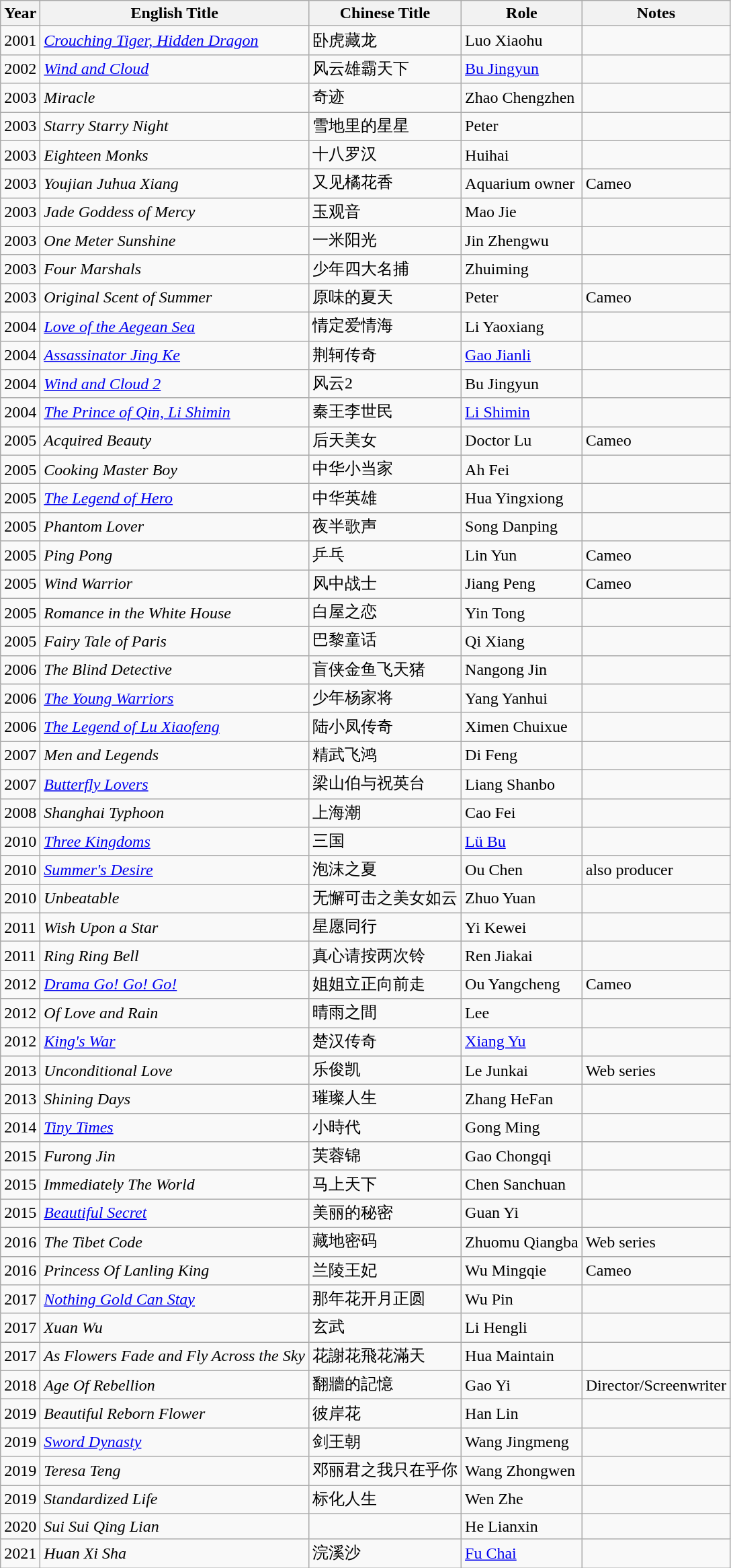<table class="wikitable sortable">
<tr>
<th>Year</th>
<th>English Title</th>
<th>Chinese Title</th>
<th>Role</th>
<th class="unsortable">Notes</th>
</tr>
<tr>
<td>2001</td>
<td><em><a href='#'>Crouching Tiger, Hidden Dragon</a></em></td>
<td>卧虎藏龙</td>
<td>Luo Xiaohu</td>
<td></td>
</tr>
<tr>
<td>2002</td>
<td><em><a href='#'>Wind and Cloud</a></em></td>
<td>风云雄霸天下</td>
<td><a href='#'>Bu Jingyun</a></td>
<td></td>
</tr>
<tr>
<td>2003</td>
<td><em>Miracle</em></td>
<td>奇迹</td>
<td>Zhao Chengzhen</td>
<td></td>
</tr>
<tr>
<td>2003</td>
<td><em>Starry Starry Night</em></td>
<td>雪地里的星星</td>
<td>Peter</td>
<td></td>
</tr>
<tr>
<td>2003</td>
<td><em>Eighteen Monks</em></td>
<td>十八罗汉</td>
<td>Huihai</td>
<td></td>
</tr>
<tr>
<td>2003</td>
<td><em>Youjian Juhua Xiang</em></td>
<td>又见橘花香</td>
<td>Aquarium owner</td>
<td>Cameo</td>
</tr>
<tr>
<td>2003</td>
<td><em>Jade Goddess of Mercy</em></td>
<td>玉观音</td>
<td>Mao Jie</td>
<td></td>
</tr>
<tr>
<td>2003</td>
<td><em>One Meter Sunshine</em></td>
<td>一米阳光</td>
<td>Jin Zhengwu</td>
<td></td>
</tr>
<tr>
<td>2003</td>
<td><em>Four Marshals</em></td>
<td>少年四大名捕</td>
<td>Zhuiming</td>
<td></td>
</tr>
<tr>
<td>2003</td>
<td><em>Original Scent of Summer</em></td>
<td>原味的夏天</td>
<td>Peter</td>
<td>Cameo</td>
</tr>
<tr>
<td>2004</td>
<td><em><a href='#'>Love of the Aegean Sea</a></em></td>
<td>情定爱情海</td>
<td>Li Yaoxiang</td>
<td></td>
</tr>
<tr>
<td>2004</td>
<td><em><a href='#'>Assassinator Jing Ke</a></em></td>
<td>荆轲传奇</td>
<td><a href='#'>Gao Jianli</a></td>
<td></td>
</tr>
<tr>
<td>2004</td>
<td><em><a href='#'>Wind and Cloud 2</a></em></td>
<td>风云2</td>
<td>Bu Jingyun</td>
<td></td>
</tr>
<tr>
<td>2004</td>
<td><em><a href='#'>The Prince of Qin, Li Shimin</a></em></td>
<td>秦王李世民</td>
<td><a href='#'>Li Shimin</a></td>
<td></td>
</tr>
<tr>
<td>2005</td>
<td><em>Acquired Beauty</em></td>
<td>后天美女</td>
<td>Doctor Lu</td>
<td>Cameo</td>
</tr>
<tr>
<td>2005</td>
<td><em>Cooking Master Boy</em></td>
<td>中华小当家</td>
<td>Ah Fei</td>
<td></td>
</tr>
<tr>
<td>2005</td>
<td><em><a href='#'>The Legend of Hero</a></em></td>
<td>中华英雄</td>
<td>Hua Yingxiong</td>
<td></td>
</tr>
<tr>
<td>2005</td>
<td><em>Phantom Lover</em></td>
<td>夜半歌声</td>
<td>Song Danping</td>
<td></td>
</tr>
<tr>
<td>2005</td>
<td><em>Ping Pong</em></td>
<td>乒乓</td>
<td>Lin Yun</td>
<td>Cameo</td>
</tr>
<tr>
<td>2005</td>
<td><em>Wind Warrior</em></td>
<td>风中战士</td>
<td>Jiang Peng</td>
<td>Cameo</td>
</tr>
<tr>
<td>2005</td>
<td><em>Romance in the White House</em></td>
<td>白屋之恋</td>
<td>Yin Tong</td>
<td></td>
</tr>
<tr>
<td>2005</td>
<td><em>Fairy Tale of Paris</em></td>
<td>巴黎童话</td>
<td>Qi Xiang</td>
<td></td>
</tr>
<tr>
<td>2006</td>
<td><em>The Blind Detective</em></td>
<td>盲侠金鱼飞天猪</td>
<td>Nangong Jin</td>
<td></td>
</tr>
<tr>
<td>2006</td>
<td><em><a href='#'>The Young Warriors</a></em></td>
<td>少年杨家将</td>
<td>Yang Yanhui</td>
<td></td>
</tr>
<tr>
<td>2006</td>
<td><em><a href='#'>The Legend of Lu Xiaofeng</a></em></td>
<td>陆小凤传奇</td>
<td>Ximen Chuixue</td>
<td></td>
</tr>
<tr>
<td>2007</td>
<td><em>Men and Legends</em></td>
<td>精武飞鸿</td>
<td>Di Feng</td>
<td></td>
</tr>
<tr>
<td>2007</td>
<td><em><a href='#'>Butterfly Lovers</a></em></td>
<td>梁山伯与祝英台</td>
<td>Liang Shanbo</td>
<td></td>
</tr>
<tr>
<td>2008</td>
<td><em>Shanghai Typhoon</em></td>
<td>上海潮</td>
<td>Cao Fei</td>
<td></td>
</tr>
<tr>
<td>2010</td>
<td><em><a href='#'>Three Kingdoms</a></em></td>
<td>三国</td>
<td><a href='#'>Lü Bu</a></td>
<td></td>
</tr>
<tr>
<td>2010</td>
<td><em><a href='#'>Summer's Desire</a></em></td>
<td>泡沫之夏</td>
<td>Ou Chen</td>
<td>also producer</td>
</tr>
<tr>
<td>2010</td>
<td><em>Unbeatable</em></td>
<td>无懈可击之美女如云</td>
<td>Zhuo Yuan</td>
<td></td>
</tr>
<tr>
<td>2011</td>
<td><em>Wish Upon a Star</em></td>
<td>星愿同行</td>
<td>Yi Kewei</td>
<td></td>
</tr>
<tr>
<td>2011</td>
<td><em>Ring Ring Bell</em></td>
<td>真心请按两次铃</td>
<td>Ren Jiakai</td>
<td></td>
</tr>
<tr>
<td>2012</td>
<td><em><a href='#'>Drama Go! Go! Go!</a></em></td>
<td>姐姐立正向前走</td>
<td>Ou Yangcheng</td>
<td>Cameo</td>
</tr>
<tr>
<td>2012</td>
<td><em>Of Love and Rain</em></td>
<td>晴雨之間</td>
<td>Lee</td>
<td></td>
</tr>
<tr>
<td>2012</td>
<td><em><a href='#'>King's War</a></em></td>
<td>楚汉传奇</td>
<td><a href='#'>Xiang Yu</a></td>
<td></td>
</tr>
<tr>
<td>2013</td>
<td><em>Unconditional Love</em></td>
<td>乐俊凯</td>
<td>Le Junkai</td>
<td>Web series</td>
</tr>
<tr>
<td>2013</td>
<td><em>Shining Days</em></td>
<td>璀璨人生</td>
<td>Zhang HeFan</td>
<td></td>
</tr>
<tr>
<td>2014</td>
<td><em><a href='#'>Tiny Times</a></em></td>
<td>小時代</td>
<td>Gong Ming</td>
<td></td>
</tr>
<tr>
<td>2015</td>
<td><em>Furong Jin</em></td>
<td>芙蓉锦</td>
<td>Gao Chongqi</td>
<td></td>
</tr>
<tr>
<td>2015</td>
<td><em>Immediately The World</em></td>
<td>马上天下</td>
<td>Chen Sanchuan</td>
<td></td>
</tr>
<tr>
<td>2015</td>
<td><em><a href='#'>Beautiful Secret</a></em></td>
<td>美丽的秘密</td>
<td>Guan Yi</td>
<td></td>
</tr>
<tr>
<td>2016</td>
<td><em>The Tibet Code</em></td>
<td>藏地密码</td>
<td>Zhuomu Qiangba</td>
<td>Web series</td>
</tr>
<tr>
<td>2016</td>
<td><em>Princess Of Lanling King</em></td>
<td>兰陵王妃</td>
<td>Wu Mingqie</td>
<td>Cameo</td>
</tr>
<tr>
<td>2017</td>
<td><em><a href='#'>Nothing Gold Can Stay</a></em></td>
<td>那年花开月正圆</td>
<td>Wu Pin</td>
<td></td>
</tr>
<tr>
<td>2017</td>
<td><em>Xuan Wu</em></td>
<td>玄武</td>
<td>Li Hengli</td>
<td></td>
</tr>
<tr>
<td>2017</td>
<td><em>As Flowers Fade and Fly Across the Sky</em></td>
<td>花謝花飛花滿天</td>
<td>Hua Maintain</td>
<td></td>
</tr>
<tr>
<td>2018</td>
<td><em>Age Of Rebellion</em></td>
<td>翻牆的記憶</td>
<td>Gao Yi</td>
<td>Director/Screenwriter</td>
</tr>
<tr>
<td>2019</td>
<td><em>Beautiful Reborn Flower</em></td>
<td>彼岸花</td>
<td>Han Lin</td>
<td></td>
</tr>
<tr>
<td>2019</td>
<td><em><a href='#'>Sword Dynasty</a></em></td>
<td>剑王朝</td>
<td>Wang Jingmeng</td>
<td></td>
</tr>
<tr>
<td>2019</td>
<td><em>Teresa Teng</em></td>
<td>邓丽君之我只在乎你</td>
<td>Wang Zhongwen</td>
<td></td>
</tr>
<tr>
<td>2019</td>
<td><em>Standardized Life</em></td>
<td>标化人生</td>
<td>Wen Zhe</td>
<td></td>
</tr>
<tr>
<td>2020</td>
<td><em>Sui Sui Qing Lian</em></td>
<td></td>
<td>He Lianxin</td>
<td></td>
</tr>
<tr>
<td>2021</td>
<td><em>Huan Xi Sha</em></td>
<td>浣溪沙</td>
<td><a href='#'>Fu Chai</a></td>
<td></td>
</tr>
</table>
